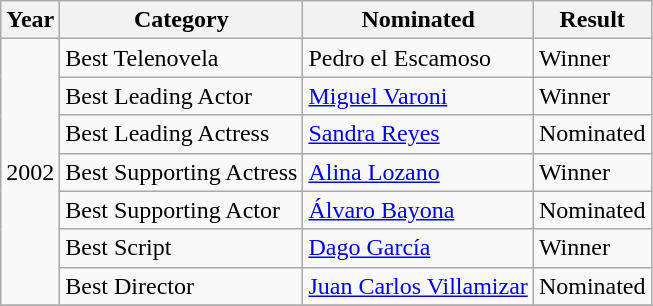<table class="wikitable">
<tr>
<th>Year</th>
<th>Category</th>
<th>Nominated</th>
<th>Result</th>
</tr>
<tr>
<td rowspan="7">2002</td>
<td>Best Telenovela</td>
<td>Pedro el Escamoso</td>
<td>Winner</td>
</tr>
<tr>
<td>Best Leading Actor</td>
<td><a href='#'>Miguel Varoni</a></td>
<td>Winner</td>
</tr>
<tr>
<td>Best Leading Actress</td>
<td><a href='#'>Sandra Reyes</a></td>
<td>Nominated</td>
</tr>
<tr>
<td>Best Supporting Actress</td>
<td><a href='#'>Alina Lozano</a></td>
<td>Winner</td>
</tr>
<tr>
<td>Best Supporting Actor</td>
<td><a href='#'>Álvaro Bayona</a></td>
<td>Nominated</td>
</tr>
<tr>
<td>Best Script</td>
<td><a href='#'>Dago García</a></td>
<td>Winner</td>
</tr>
<tr>
<td>Best Director</td>
<td><a href='#'>Juan Carlos Villamizar</a></td>
<td>Nominated</td>
</tr>
<tr>
</tr>
</table>
